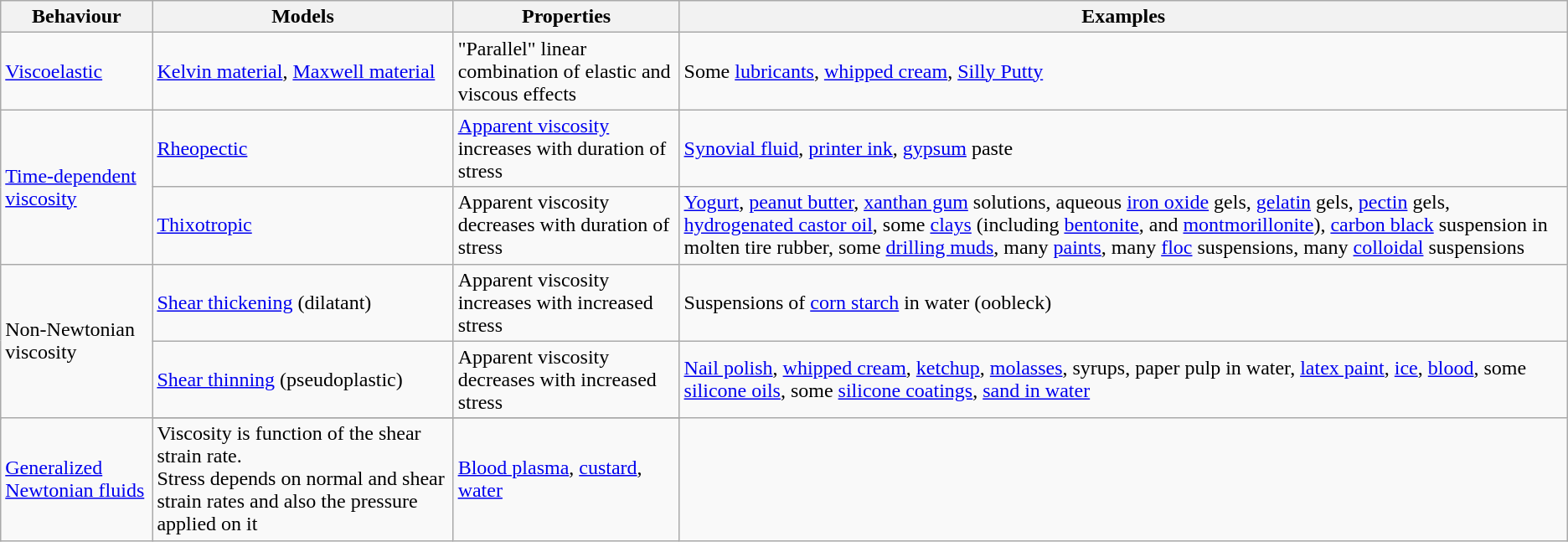<table class="wikitable">
<tr>
<th>Behaviour</th>
<th>Models</th>
<th>Properties</th>
<th>Examples</th>
</tr>
<tr>
<td rowspan=1><a href='#'>Viscoelastic</a></td>
<td><a href='#'>Kelvin material</a>, <a href='#'>Maxwell material</a></td>
<td>"Parallel" linear combination of elastic and viscous effects</td>
<td>Some <a href='#'>lubricants</a>, <a href='#'>whipped cream</a>, <a href='#'>Silly Putty</a></td>
</tr>
<tr>
<td rowspan=2><a href='#'>Time-dependent viscosity</a></td>
<td><a href='#'>Rheopectic</a></td>
<td><a href='#'>Apparent viscosity</a> increases with duration of stress</td>
<td><a href='#'>Synovial fluid</a>, <a href='#'>printer ink</a>, <a href='#'>gypsum</a> paste</td>
</tr>
<tr>
<td><a href='#'>Thixotropic</a></td>
<td>Apparent viscosity decreases with duration of stress</td>
<td><a href='#'>Yogurt</a>, <a href='#'>peanut butter</a>, <a href='#'>xanthan gum</a> solutions, aqueous <a href='#'>iron oxide</a> gels, <a href='#'>gelatin</a> gels, <a href='#'>pectin</a> gels, <a href='#'>hydrogenated castor oil</a>, some <a href='#'>clays</a> (including <a href='#'>bentonite</a>, and <a href='#'>montmorillonite</a>), <a href='#'>carbon black</a> suspension in molten tire rubber, some <a href='#'>drilling muds</a>, many <a href='#'>paints</a>, many <a href='#'>floc</a> suspensions, many <a href='#'>colloidal</a> suspensions</td>
</tr>
<tr>
<td rowspan=3>Non-Newtonian viscosity</td>
<td><a href='#'>Shear thickening</a> (dilatant)</td>
<td>Apparent viscosity increases with increased stress</td>
<td>Suspensions of <a href='#'>corn starch</a> in water (oobleck)</td>
</tr>
<tr>
<td><a href='#'>Shear thinning</a> (pseudoplastic)</td>
<td>Apparent viscosity decreases with increased stress</td>
<td><a href='#'>Nail polish</a>, <a href='#'>whipped cream</a>, <a href='#'>ketchup</a>, <a href='#'>molasses</a>, syrups, paper pulp in water, <a href='#'>latex paint</a>, <a href='#'>ice</a>, <a href='#'>blood</a>, some <a href='#'>silicone oils</a>, some <a href='#'>silicone coatings</a>, <a href='#'>sand in water</a></td>
</tr>
<tr>
</tr>
<tr>
<td colspan=1><a href='#'>Generalized Newtonian fluids</a></td>
<td>Viscosity is function of the shear strain rate.<br>Stress depends on normal and shear strain rates and also the pressure applied on it</td>
<td><a href='#'>Blood plasma</a>, <a href='#'>custard</a>, <a href='#'>water</a></td>
</tr>
</table>
